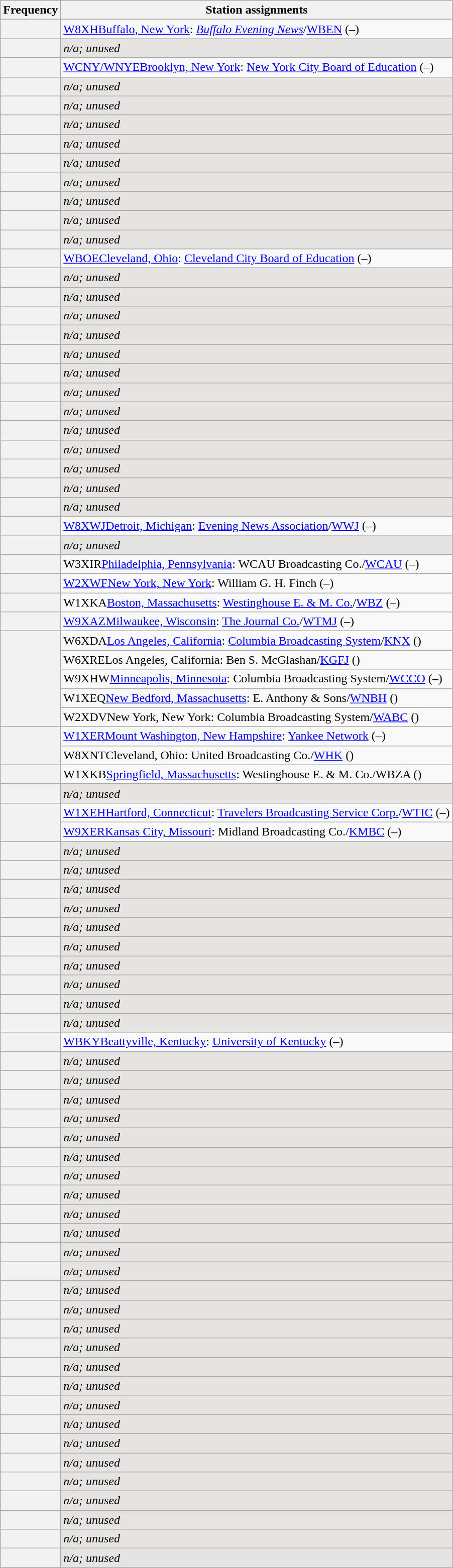<table class="wikitable mw-collapsible sortable">
<tr>
<th>Frequency</th>
<th>Station assignments</th>
</tr>
<tr>
<th></th>
<td><a href='#'>W8XH</a><a href='#'>Buffalo, New York</a>: <em><a href='#'>Buffalo Evening News</a></em>/<a href='#'>WBEN</a> (–)</td>
</tr>
<tr style="background:#E5E4E2">
<th></th>
<td><em>n/a; unused</em></td>
</tr>
<tr>
<th></th>
<td><a href='#'>WCNY/WNYE</a><a href='#'>Brooklyn, New York</a>: <a href='#'>New York City Board of Education</a> (–)</td>
</tr>
<tr style="background:#E5E4E2">
<th></th>
<td><em>n/a; unused</em></td>
</tr>
<tr style="background:#E5E4E2">
<th></th>
<td><em>n/a; unused</em></td>
</tr>
<tr style="background:#E5E4E2">
<th></th>
<td><em>n/a; unused</em></td>
</tr>
<tr style="background:#E5E4E2">
<th></th>
<td><em>n/a; unused</em></td>
</tr>
<tr style="background:#E5E4E2">
<th></th>
<td><em>n/a; unused</em></td>
</tr>
<tr style="background:#E5E4E2">
<th></th>
<td><em>n/a; unused</em></td>
</tr>
<tr style="background:#E5E4E2">
<th></th>
<td><em>n/a; unused</em></td>
</tr>
<tr style="background:#E5E4E2">
<th></th>
<td><em>n/a; unused</em></td>
</tr>
<tr style="background:#E5E4E2">
<th></th>
<td><em>n/a; unused</em></td>
</tr>
<tr>
<th></th>
<td><a href='#'>WBOE</a><a href='#'>Cleveland, Ohio</a>: <a href='#'>Cleveland City Board of Education</a> (–)</td>
</tr>
<tr style="background:#E5E4E2">
<th></th>
<td><em>n/a; unused</em></td>
</tr>
<tr style="background:#E5E4E2">
<th></th>
<td><em>n/a; unused</em></td>
</tr>
<tr style="background:#E5E4E2">
<th></th>
<td><em>n/a; unused</em></td>
</tr>
<tr style="background:#E5E4E2">
<th></th>
<td><em>n/a; unused</em></td>
</tr>
<tr style="background:#E5E4E2">
<th></th>
<td><em>n/a; unused</em></td>
</tr>
<tr style="background:#E5E4E2">
<th></th>
<td><em>n/a; unused</em></td>
</tr>
<tr style="background:#E5E4E2">
<th></th>
<td><em>n/a; unused</em></td>
</tr>
<tr style="background:#E5E4E2">
<th></th>
<td><em>n/a; unused</em></td>
</tr>
<tr style="background:#E5E4E2">
<th></th>
<td><em>n/a; unused</em></td>
</tr>
<tr style="background:#E5E4E2">
<th></th>
<td><em>n/a; unused</em></td>
</tr>
<tr style="background:#E5E4E2">
<th></th>
<td><em>n/a; unused</em></td>
</tr>
<tr style="background:#E5E4E2">
<th></th>
<td><em>n/a; unused</em></td>
</tr>
<tr style="background:#E5E4E2">
<th></th>
<td><em>n/a; unused</em></td>
</tr>
<tr>
<th></th>
<td><a href='#'>W8XWJ</a><a href='#'>Detroit, Michigan</a>: <a href='#'>Evening News Association</a>/<a href='#'>WWJ</a> (–)</td>
</tr>
<tr style="background:#E5E4E2">
<th></th>
<td><em>n/a; unused</em></td>
</tr>
<tr>
<th></th>
<td>W3XIR<a href='#'>Philadelphia, Pennsylvania</a>: WCAU Broadcasting Co./<a href='#'>WCAU</a> (–)</td>
</tr>
<tr>
<th></th>
<td><a href='#'>W2XWF</a><a href='#'>New York, New York</a>: William G. H. Finch (–)</td>
</tr>
<tr>
<th></th>
<td>W1XKA<a href='#'>Boston, Massachusetts</a>: <a href='#'>Westinghouse E. & M. Co.</a>/<a href='#'>WBZ</a> (–)</td>
</tr>
<tr>
<th></th>
<td><a href='#'>W9XAZ</a><a href='#'>Milwaukee, Wisconsin</a>: <a href='#'>The Journal Co.</a>/<a href='#'>WTMJ</a> (–)</td>
</tr>
<tr>
<th rowspan="5"></th>
<td>W6XDA<a href='#'>Los Angeles, California</a>: <a href='#'>Columbia Broadcasting System</a>/<a href='#'>KNX</a> ()</td>
</tr>
<tr>
<td>W6XRELos Angeles, California: Ben S. McGlashan/<a href='#'>KGFJ</a> ()</td>
</tr>
<tr>
<td>W9XHW<a href='#'>Minneapolis, Minnesota</a>: Columbia Broadcasting System/<a href='#'>WCCO</a> (–)</td>
</tr>
<tr>
<td>W1XEQ<a href='#'>New Bedford, Massachusetts</a>: E. Anthony & Sons/<a href='#'>WNBH</a> ()</td>
</tr>
<tr>
<td>W2XDVNew York, New York: Columbia Broadcasting System/<a href='#'>WABC</a> ()</td>
</tr>
<tr>
<th rowspan="2"></th>
<td><a href='#'>W1XER</a><a href='#'>Mount Washington, New Hampshire</a>: <a href='#'>Yankee Network</a> (–)</td>
</tr>
<tr>
<td>W8XNTCleveland, Ohio: United Broadcasting Co./<a href='#'>WHK</a> ()</td>
</tr>
<tr>
<th></th>
<td>W1XKB<a href='#'>Springfield, Massachusetts</a>: Westinghouse E. & M. Co./WBZA ()</td>
</tr>
<tr style="background:#E5E4E2">
<th></th>
<td><em>n/a; unused</em></td>
</tr>
<tr>
<th rowspan="2"></th>
<td><a href='#'>W1XEH</a><a href='#'>Hartford, Connecticut</a>: <a href='#'>Travelers Broadcasting Service Corp.</a>/<a href='#'>WTIC</a> (–)</td>
</tr>
<tr>
<td><a href='#'>W9XER</a><a href='#'>Kansas City, Missouri</a>: Midland Broadcasting Co./<a href='#'>KMBC</a> (–)</td>
</tr>
<tr style="background:#E5E4E2">
<th></th>
<td><em>n/a; unused</em></td>
</tr>
<tr style="background:#E5E4E2">
<th></th>
<td><em>n/a; unused</em></td>
</tr>
<tr style="background:#E5E4E2">
<th></th>
<td><em>n/a; unused</em></td>
</tr>
<tr style="background:#E5E4E2">
<th></th>
<td><em>n/a; unused</em></td>
</tr>
<tr style="background:#E5E4E2">
<th></th>
<td><em>n/a; unused</em></td>
</tr>
<tr style="background:#E5E4E2">
<th></th>
<td><em>n/a; unused</em></td>
</tr>
<tr style="background:#E5E4E2">
<th></th>
<td><em>n/a; unused</em></td>
</tr>
<tr style="background:#E5E4E2">
<th></th>
<td><em>n/a; unused</em></td>
</tr>
<tr style="background:#E5E4E2">
<th></th>
<td><em>n/a; unused</em></td>
</tr>
<tr style="background:#E5E4E2">
<th></th>
<td><em>n/a; unused</em></td>
</tr>
<tr>
<th></th>
<td><a href='#'>WBKY</a><a href='#'>Beattyville, Kentucky</a>: <a href='#'>University of Kentucky</a> (–)</td>
</tr>
<tr style="background:#E5E4E2">
<th></th>
<td><em>n/a; unused</em></td>
</tr>
<tr style="background:#E5E4E2">
<th></th>
<td><em>n/a; unused</em></td>
</tr>
<tr style="background:#E5E4E2">
<th></th>
<td><em>n/a; unused</em></td>
</tr>
<tr style="background:#E5E4E2">
<th></th>
<td><em>n/a; unused</em></td>
</tr>
<tr style="background:#E5E4E2">
<th></th>
<td><em>n/a; unused</em></td>
</tr>
<tr style="background:#E5E4E2">
<th></th>
<td><em>n/a; unused</em></td>
</tr>
<tr style="background:#E5E4E2">
<th></th>
<td><em>n/a; unused</em></td>
</tr>
<tr style="background:#E5E4E2">
<th></th>
<td><em>n/a; unused</em></td>
</tr>
<tr style="background:#E5E4E2">
<th></th>
<td><em>n/a; unused</em></td>
</tr>
<tr style="background:#E5E4E2">
<th></th>
<td><em>n/a; unused</em></td>
</tr>
<tr style="background:#E5E4E2">
<th></th>
<td><em>n/a; unused</em></td>
</tr>
<tr style="background:#E5E4E2">
<th></th>
<td><em>n/a; unused</em></td>
</tr>
<tr style="background:#E5E4E2">
<th></th>
<td><em>n/a; unused</em></td>
</tr>
<tr style="background:#E5E4E2">
<th></th>
<td><em>n/a; unused</em></td>
</tr>
<tr style="background:#E5E4E2">
<th></th>
<td><em>n/a; unused</em></td>
</tr>
<tr style="background:#E5E4E2">
<th></th>
<td><em>n/a; unused</em></td>
</tr>
<tr style="background:#E5E4E2">
<th></th>
<td><em>n/a; unused</em></td>
</tr>
<tr style="background:#E5E4E2">
<th></th>
<td><em>n/a; unused</em></td>
</tr>
<tr style="background:#E5E4E2">
<th></th>
<td><em>n/a; unused</em></td>
</tr>
<tr style="background:#E5E4E2">
<th></th>
<td><em>n/a; unused</em></td>
</tr>
<tr style="background:#E5E4E2">
<th></th>
<td><em>n/a; unused</em></td>
</tr>
<tr style="background:#E5E4E2">
<th></th>
<td><em>n/a; unused</em></td>
</tr>
<tr style="background:#E5E4E2">
<th></th>
<td><em>n/a; unused</em></td>
</tr>
<tr style="background:#E5E4E2">
<th></th>
<td><em>n/a; unused</em></td>
</tr>
<tr style="background:#E5E4E2">
<th></th>
<td><em>n/a; unused</em></td>
</tr>
<tr style="background:#E5E4E2">
<th></th>
<td><em>n/a; unused</em></td>
</tr>
<tr style="background:#E5E4E2">
<th></th>
<td><em>n/a; unused</em></td>
</tr>
</table>
